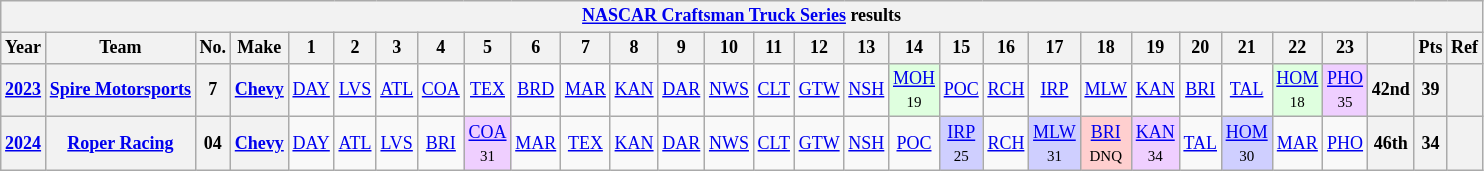<table class="wikitable" style="text-align:center; font-size:75%">
<tr>
<th colspan=30><a href='#'>NASCAR Craftsman Truck Series</a> results</th>
</tr>
<tr>
<th>Year</th>
<th>Team</th>
<th>No.</th>
<th>Make</th>
<th>1</th>
<th>2</th>
<th>3</th>
<th>4</th>
<th>5</th>
<th>6</th>
<th>7</th>
<th>8</th>
<th>9</th>
<th>10</th>
<th>11</th>
<th>12</th>
<th>13</th>
<th>14</th>
<th>15</th>
<th>16</th>
<th>17</th>
<th>18</th>
<th>19</th>
<th>20</th>
<th>21</th>
<th>22</th>
<th>23</th>
<th></th>
<th>Pts</th>
<th>Ref</th>
</tr>
<tr>
<th><a href='#'>2023</a></th>
<th><a href='#'>Spire Motorsports</a></th>
<th>7</th>
<th><a href='#'>Chevy</a></th>
<td><a href='#'>DAY</a></td>
<td><a href='#'>LVS</a></td>
<td><a href='#'>ATL</a></td>
<td><a href='#'>COA</a></td>
<td><a href='#'>TEX</a></td>
<td><a href='#'>BRD</a></td>
<td><a href='#'>MAR</a></td>
<td><a href='#'>KAN</a></td>
<td><a href='#'>DAR</a></td>
<td><a href='#'>NWS</a></td>
<td><a href='#'>CLT</a></td>
<td><a href='#'>GTW</a></td>
<td><a href='#'>NSH</a></td>
<td style="background:#DFFFDF;"><a href='#'>MOH</a><br><small>19</small></td>
<td><a href='#'>POC</a></td>
<td><a href='#'>RCH</a></td>
<td><a href='#'>IRP</a></td>
<td><a href='#'>MLW</a></td>
<td><a href='#'>KAN</a></td>
<td><a href='#'>BRI</a></td>
<td><a href='#'>TAL</a></td>
<td style="background:#DFFFDF;"><a href='#'>HOM</a><br><small>18</small></td>
<td style="background:#EFCFFF;"><a href='#'>PHO</a><br><small>35</small></td>
<th>42nd</th>
<th>39</th>
<th></th>
</tr>
<tr>
<th><a href='#'>2024</a></th>
<th><a href='#'>Roper Racing</a></th>
<th>04</th>
<th><a href='#'>Chevy</a></th>
<td><a href='#'>DAY</a></td>
<td><a href='#'>ATL</a></td>
<td><a href='#'>LVS</a></td>
<td><a href='#'>BRI</a></td>
<td style="background:#EFCFFF;"><a href='#'>COA</a><br><small>31</small></td>
<td><a href='#'>MAR</a></td>
<td><a href='#'>TEX</a></td>
<td><a href='#'>KAN</a></td>
<td><a href='#'>DAR</a></td>
<td><a href='#'>NWS</a></td>
<td><a href='#'>CLT</a></td>
<td><a href='#'>GTW</a></td>
<td><a href='#'>NSH</a></td>
<td><a href='#'>POC</a></td>
<td style="background:#CFCFFF;"><a href='#'>IRP</a><br><small>25</small></td>
<td><a href='#'>RCH</a></td>
<td style="background:#CFCFFF;"><a href='#'>MLW</a><br><small>31</small></td>
<td style="background:#FFCFCF;"><a href='#'>BRI</a><br><small>DNQ</small></td>
<td style="background:#EFCFFF;"><a href='#'>KAN</a><br><small>34</small></td>
<td><a href='#'>TAL</a></td>
<td style="background:#CFCFFF;"><a href='#'>HOM</a><br><small>30</small></td>
<td><a href='#'>MAR</a></td>
<td><a href='#'>PHO</a></td>
<th>46th</th>
<th>34</th>
<th></th>
</tr>
</table>
